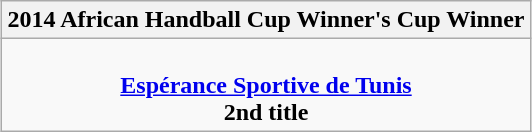<table class=wikitable style="text-align:center; margin:auto">
<tr>
<th>2014 African Handball Cup Winner's Cup Winner</th>
</tr>
<tr>
<td><br><strong><a href='#'>Espérance Sportive de Tunis</a></strong><br><strong>2nd title</strong></td>
</tr>
</table>
